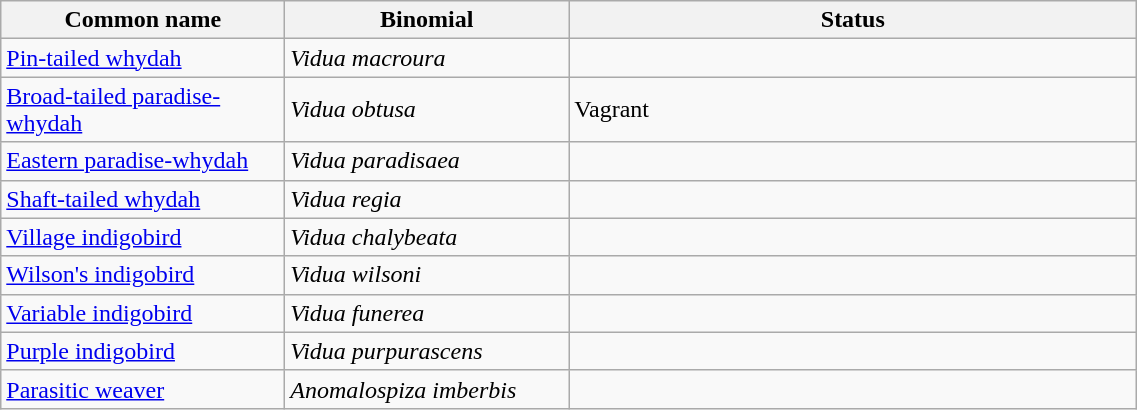<table width=60% class="wikitable">
<tr>
<th width=25%>Common name</th>
<th width=25%>Binomial</th>
<th width=50%>Status</th>
</tr>
<tr>
<td><a href='#'>Pin-tailed whydah</a></td>
<td><em>Vidua macroura</em></td>
<td></td>
</tr>
<tr>
<td><a href='#'>Broad-tailed paradise-whydah</a></td>
<td><em>Vidua obtusa</em></td>
<td>Vagrant</td>
</tr>
<tr>
<td><a href='#'>Eastern paradise-whydah</a></td>
<td><em>Vidua paradisaea</em></td>
<td></td>
</tr>
<tr>
<td><a href='#'>Shaft-tailed whydah</a></td>
<td><em>Vidua regia</em></td>
<td></td>
</tr>
<tr>
<td><a href='#'>Village indigobird</a></td>
<td><em>Vidua chalybeata</em></td>
<td></td>
</tr>
<tr>
<td><a href='#'>Wilson's indigobird</a></td>
<td><em>Vidua wilsoni</em></td>
<td></td>
</tr>
<tr>
<td><a href='#'>Variable indigobird</a></td>
<td><em>Vidua funerea</em></td>
<td></td>
</tr>
<tr>
<td><a href='#'>Purple indigobird</a></td>
<td><em>Vidua purpurascens</em></td>
<td></td>
</tr>
<tr>
<td><a href='#'>Parasitic weaver</a></td>
<td><em>Anomalospiza imberbis</em></td>
<td></td>
</tr>
</table>
